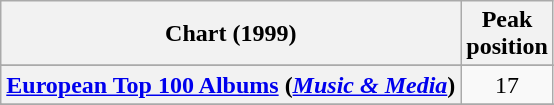<table class="wikitable sortable plainrowheaders" style="text-align:center">
<tr>
<th>Chart (1999)</th>
<th>Peak<br>position</th>
</tr>
<tr>
</tr>
<tr>
</tr>
<tr>
</tr>
<tr>
</tr>
<tr>
</tr>
<tr>
<th scope="row"><a href='#'>European Top 100 Albums</a> (<em><a href='#'>Music & Media</a></em>)</th>
<td style="text-align:center;">17</td>
</tr>
<tr>
</tr>
<tr>
</tr>
<tr>
</tr>
<tr>
</tr>
<tr>
</tr>
<tr>
</tr>
<tr>
</tr>
<tr>
</tr>
<tr>
</tr>
</table>
